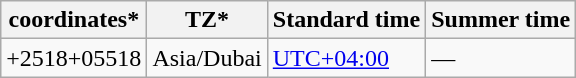<table class="wikitable sortable">
<tr>
<th>coordinates*</th>
<th>TZ*</th>
<th>Standard time</th>
<th>Summer time</th>
</tr>
<tr>
<td>+2518+05518</td>
<td>Asia/Dubai</td>
<td><a href='#'>UTC+04:00</a></td>
<td>—</td>
</tr>
</table>
